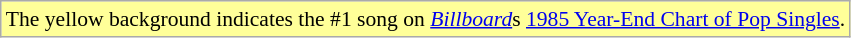<table class="wikitable" style="font-size:90%;">
<tr>
<td style="background-color:#FFFF99">The yellow background indicates the #1 song on <a href='#'><em>Billboard</em></a>s <a href='#'>1985 Year-End Chart of Pop Singles</a>.</td>
</tr>
</table>
